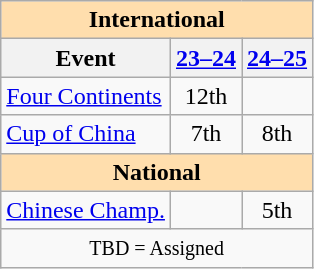<table class="wikitable" style="text-align:center">
<tr>
<th colspan="3" style="background-color: #ffdead; " align="center">International</th>
</tr>
<tr>
<th>Event</th>
<th><a href='#'>23–24</a></th>
<th><a href='#'>24–25</a></th>
</tr>
<tr>
<td align=left><a href='#'>Four Continents</a></td>
<td>12th</td>
</tr>
<tr>
<td align=left> <a href='#'>Cup of China</a></td>
<td>7th</td>
<td>8th</td>
</tr>
<tr>
<th style="background-color: #ffdead; " colspan=3 align=center>National</th>
</tr>
<tr>
<td align=left><a href='#'>Chinese Champ.</a></td>
<td></td>
<td>5th</td>
</tr>
<tr>
<td colspan="3" align="center"><small> TBD = Assigned </small></td>
</tr>
</table>
